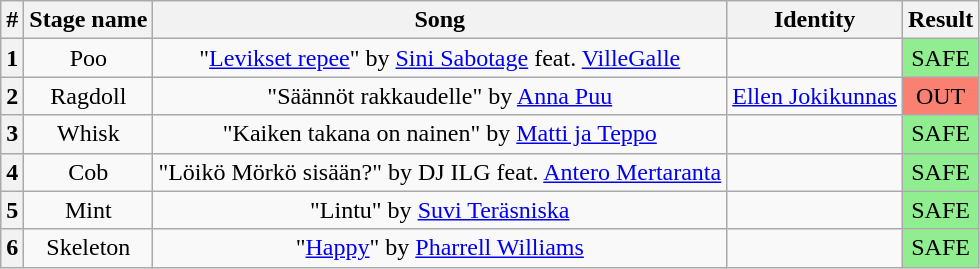<table class="wikitable plainrowheaders" style="text-align: center;">
<tr>
<th>#</th>
<th>Stage name</th>
<th>Song</th>
<th>Identity</th>
<th>Result</th>
</tr>
<tr>
<th>1</th>
<td>Poo</td>
<td>"<a href='#'>Levikset repee</a>" by <a href='#'>Sini Sabotage</a> feat. <a href='#'>VilleGalle</a></td>
<td></td>
<td bgcolor="lightgreen">SAFE</td>
</tr>
<tr>
<th>2</th>
<td>Ragdoll</td>
<td>"Säännöt rakkaudelle" by <a href='#'>Anna Puu</a></td>
<td><a href='#'>Ellen Jokikunnas</a></td>
<td bgcolor="salmon">OUT</td>
</tr>
<tr>
<th>3</th>
<td>Whisk</td>
<td>"Kaiken takana on nainen" by <a href='#'>Matti ja Teppo</a></td>
<td></td>
<td bgcolor="lightgreen">SAFE</td>
</tr>
<tr>
<th>4</th>
<td>Cob</td>
<td>"Löikö Mörkö sisään?" by DJ ILG feat. <a href='#'>Antero Mertaranta</a></td>
<td></td>
<td bgcolor="lightgreen">SAFE</td>
</tr>
<tr>
<th>5</th>
<td>Mint</td>
<td>"Lintu" by <a href='#'>Suvi Teräsniska</a></td>
<td></td>
<td bgcolor="lightgreen">SAFE</td>
</tr>
<tr>
<th>6</th>
<td>Skeleton</td>
<td>"<a href='#'>Happy</a>" by <a href='#'>Pharrell Williams</a></td>
<td></td>
<td bgcolor="lightgreen">SAFE</td>
</tr>
</table>
